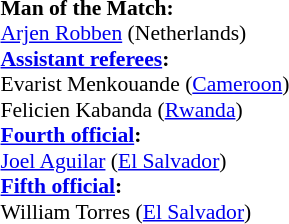<table width=50% style="font-size: 90%">
<tr>
<td><br><strong>Man of the Match:</strong>
<br><a href='#'>Arjen Robben</a> (Netherlands)<br><strong><a href='#'>Assistant referees</a>:</strong>
<br>Evarist Menkouande (<a href='#'>Cameroon</a>)
<br>Felicien Kabanda (<a href='#'>Rwanda</a>)
<br><strong><a href='#'>Fourth official</a>:</strong>
<br><a href='#'>Joel Aguilar</a> (<a href='#'>El Salvador</a>)
<br><strong><a href='#'>Fifth official</a>:</strong>
<br>William Torres (<a href='#'>El Salvador</a>)</td>
</tr>
</table>
